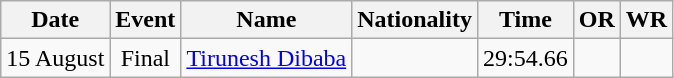<table class=wikitable style=text-align:center>
<tr>
<th>Date</th>
<th>Event</th>
<th>Name</th>
<th>Nationality</th>
<th>Time</th>
<th>OR</th>
<th>WR</th>
</tr>
<tr>
<td>15 August</td>
<td>Final</td>
<td><a href='#'>Tirunesh Dibaba</a></td>
<td align=left></td>
<td>29:54.66</td>
<td></td>
<td></td>
</tr>
</table>
